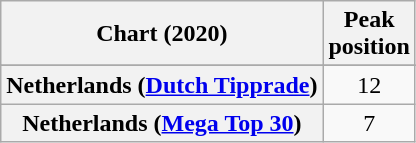<table class="wikitable sortable plainrowheaders" style="text-align:center">
<tr>
<th scope="col">Chart (2020)</th>
<th scope="col">Peak<br>position</th>
</tr>
<tr>
</tr>
<tr>
</tr>
<tr>
<th scope="row">Netherlands (<a href='#'>Dutch Tipprade</a>)</th>
<td>12</td>
</tr>
<tr>
<th scope="row">Netherlands (<a href='#'>Mega Top 30</a>)</th>
<td>7</td>
</tr>
</table>
